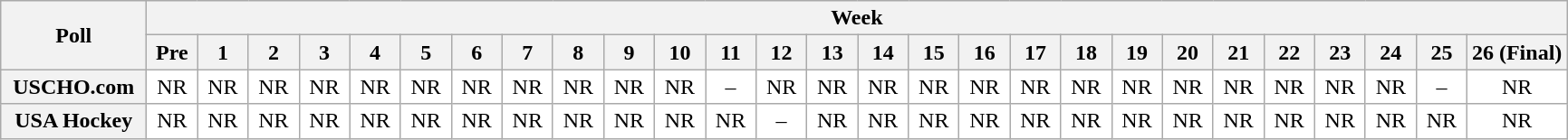<table class="wikitable" style="white-space:nowrap;">
<tr>
<th scope="col" width="100" rowspan="2">Poll</th>
<th colspan="28">Week</th>
</tr>
<tr>
<th scope="col" width="30">Pre</th>
<th scope="col" width="30">1</th>
<th scope="col" width="30">2</th>
<th scope="col" width="30">3</th>
<th scope="col" width="30">4</th>
<th scope="col" width="30">5</th>
<th scope="col" width="30">6</th>
<th scope="col" width="30">7</th>
<th scope="col" width="30">8</th>
<th scope="col" width="30">9</th>
<th scope="col" width="30">10</th>
<th scope="col" width="30">11</th>
<th scope="col" width="30">12</th>
<th scope="col" width="30">13</th>
<th scope="col" width="30">14</th>
<th scope="col" width="30">15</th>
<th scope="col" width="30">16</th>
<th scope="col" width="30">17</th>
<th scope="col" width="30">18</th>
<th scope="col" width="30">19</th>
<th scope="col" width="30">20</th>
<th scope="col" width="30">21</th>
<th scope="col" width="30">22</th>
<th scope="col" width="30">23</th>
<th scope="col" width="30">24</th>
<th scope="col" width="30">25</th>
<th scope="col" width="30">26 (Final)</th>
</tr>
<tr style="text-align:center;">
<th>USCHO.com</th>
<td bgcolor=FFFFFF>NR</td>
<td bgcolor=FFFFFF>NR</td>
<td bgcolor=FFFFFF>NR</td>
<td bgcolor=FFFFFF>NR</td>
<td bgcolor=FFFFFF>NR</td>
<td bgcolor=FFFFFF>NR</td>
<td bgcolor=FFFFFF>NR</td>
<td bgcolor=FFFFFF>NR</td>
<td bgcolor=FFFFFF>NR</td>
<td bgcolor=FFFFFF>NR</td>
<td bgcolor=FFFFFF>NR</td>
<td bgcolor=FFFFFF>–</td>
<td bgcolor=FFFFFF>NR</td>
<td bgcolor=FFFFFF>NR</td>
<td bgcolor=FFFFFF>NR</td>
<td bgcolor=FFFFFF>NR</td>
<td bgcolor=FFFFFF>NR</td>
<td bgcolor=FFFFFF>NR</td>
<td bgcolor=FFFFFF>NR</td>
<td bgcolor=FFFFFF>NR</td>
<td bgcolor=FFFFFF>NR</td>
<td bgcolor=FFFFFF>NR</td>
<td bgcolor=FFFFFF>NR</td>
<td bgcolor=FFFFFF>NR</td>
<td bgcolor=FFFFFF>NR</td>
<td bgcolor=FFFFFF>–</td>
<td bgcolor=FFFFFF>NR</td>
</tr>
<tr style="text-align:center;">
<th>USA Hockey</th>
<td bgcolor=FFFFFF>NR</td>
<td bgcolor=FFFFFF>NR</td>
<td bgcolor=FFFFFF>NR</td>
<td bgcolor=FFFFFF>NR</td>
<td bgcolor=FFFFFF>NR</td>
<td bgcolor=FFFFFF>NR</td>
<td bgcolor=FFFFFF>NR</td>
<td bgcolor=FFFFFF>NR</td>
<td bgcolor=FFFFFF>NR</td>
<td bgcolor=FFFFFF>NR</td>
<td bgcolor=FFFFFF>NR</td>
<td bgcolor=FFFFFF>NR</td>
<td bgcolor=FFFFFF>–</td>
<td bgcolor=FFFFFF>NR</td>
<td bgcolor=FFFFFF>NR</td>
<td bgcolor=FFFFFF>NR</td>
<td bgcolor=FFFFFF>NR</td>
<td bgcolor=FFFFFF>NR</td>
<td bgcolor=FFFFFF>NR</td>
<td bgcolor=FFFFFF>NR</td>
<td bgcolor=FFFFFF>NR</td>
<td bgcolor=FFFFFF>NR</td>
<td bgcolor=FFFFFF>NR</td>
<td bgcolor=FFFFFF>NR</td>
<td bgcolor=FFFFFF>NR</td>
<td bgcolor=FFFFFF>NR</td>
<td bgcolor=FFFFFF>NR</td>
</tr>
</table>
